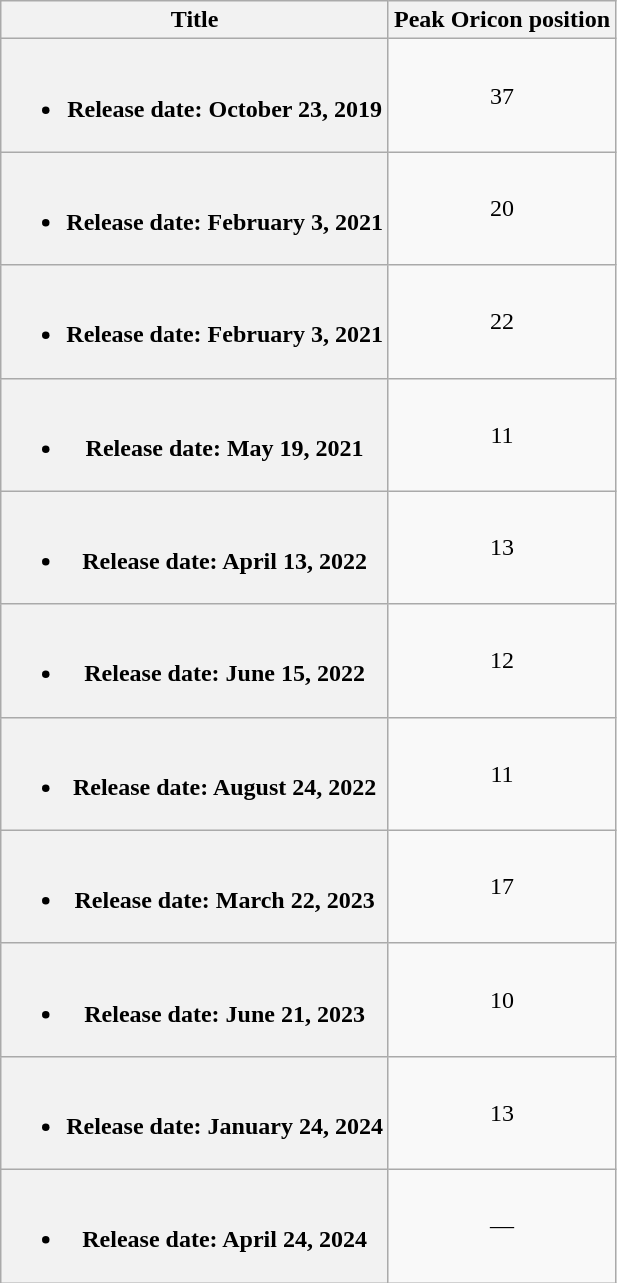<table class="wikitable plainrowheaders">
<tr>
<th scope="col">Title</th>
<th scope="col">Peak Oricon position</th>
</tr>
<tr>
<th scope="row"><br><ul><li>Release date: October 23, 2019</li></ul></th>
<td align="center">37</td>
</tr>
<tr>
<th scope="row"><br><ul><li>Release date: February 3, 2021</li></ul></th>
<td align="center">20</td>
</tr>
<tr>
<th scope="row"><br><ul><li>Release date: February 3, 2021</li></ul></th>
<td align="center">22</td>
</tr>
<tr>
<th scope="row"><br><ul><li>Release date: May 19, 2021</li></ul></th>
<td align="center">11</td>
</tr>
<tr>
<th scope="row"><br><ul><li>Release date: April 13, 2022</li></ul></th>
<td align="center">13</td>
</tr>
<tr>
<th scope="row"><br><ul><li>Release date: June 15, 2022</li></ul></th>
<td align="center">12</td>
</tr>
<tr>
<th scope="row"><br><ul><li>Release date: August 24, 2022</li></ul></th>
<td align="center">11</td>
</tr>
<tr>
<th scope="row"><br><ul><li>Release date: March 22, 2023</li></ul></th>
<td align="center">17</td>
</tr>
<tr>
<th scope="row"><br><ul><li>Release date: June 21, 2023</li></ul></th>
<td align="center">10</td>
</tr>
<tr>
<th scope="row"><br><ul><li>Release date: January 24, 2024</li></ul></th>
<td align="center">13</td>
</tr>
<tr>
<th scope="row"><br><ul><li>Release date: April 24, 2024</li></ul></th>
<td align="center">—</td>
</tr>
</table>
